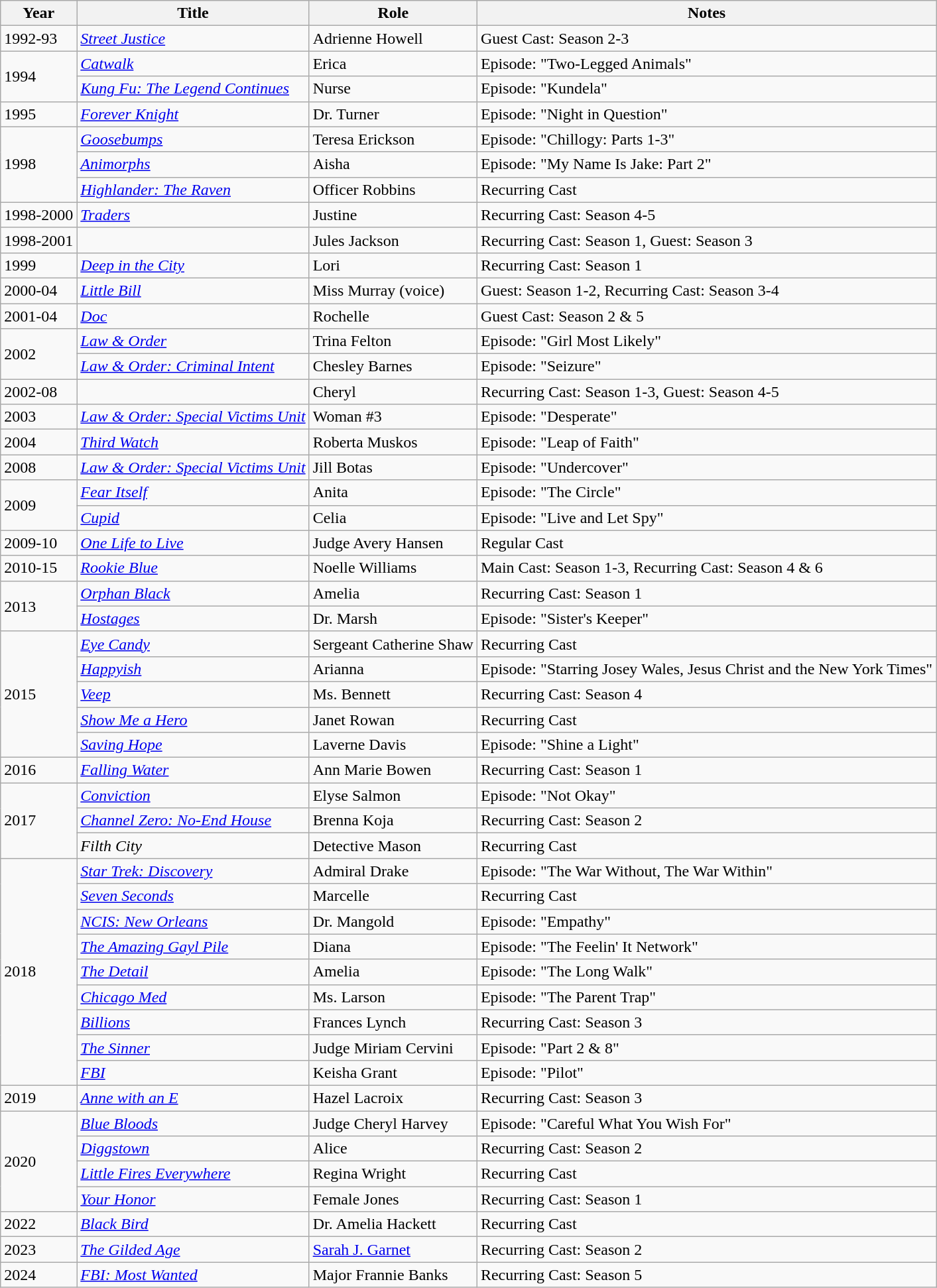<table class="wikitable sortable">
<tr>
<th>Year</th>
<th>Title</th>
<th>Role</th>
<th>Notes</th>
</tr>
<tr>
<td>1992-93</td>
<td><em><a href='#'>Street Justice</a></em></td>
<td>Adrienne Howell</td>
<td>Guest Cast: Season 2-3</td>
</tr>
<tr>
<td rowspan=2>1994</td>
<td><em><a href='#'>Catwalk</a></em></td>
<td>Erica</td>
<td>Episode: "Two-Legged Animals"</td>
</tr>
<tr>
<td><em><a href='#'>Kung Fu: The Legend Continues</a></em></td>
<td>Nurse</td>
<td>Episode: "Kundela"</td>
</tr>
<tr>
<td>1995</td>
<td><em><a href='#'>Forever Knight</a></em></td>
<td>Dr. Turner</td>
<td>Episode: "Night in Question"</td>
</tr>
<tr>
<td rowspan=3>1998</td>
<td><em><a href='#'>Goosebumps</a></em></td>
<td>Teresa Erickson</td>
<td>Episode: "Chillogy: Parts 1-3"</td>
</tr>
<tr>
<td><em><a href='#'>Animorphs</a></em></td>
<td>Aisha</td>
<td>Episode: "My Name Is Jake: Part 2"</td>
</tr>
<tr>
<td><em><a href='#'>Highlander: The Raven</a></em></td>
<td>Officer Robbins</td>
<td>Recurring Cast</td>
</tr>
<tr>
<td>1998-2000</td>
<td><em><a href='#'>Traders</a></em></td>
<td>Justine</td>
<td>Recurring Cast: Season 4-5</td>
</tr>
<tr>
<td>1998-2001</td>
<td><em></em></td>
<td>Jules Jackson</td>
<td>Recurring Cast: Season 1, Guest: Season 3</td>
</tr>
<tr>
<td>1999</td>
<td><em><a href='#'>Deep in the City</a></em></td>
<td>Lori</td>
<td>Recurring Cast: Season 1</td>
</tr>
<tr>
<td>2000-04</td>
<td><em><a href='#'>Little Bill</a></em></td>
<td>Miss Murray (voice)</td>
<td>Guest: Season 1-2, Recurring Cast: Season 3-4</td>
</tr>
<tr>
<td>2001-04</td>
<td><em><a href='#'>Doc</a></em></td>
<td>Rochelle</td>
<td>Guest Cast: Season 2 & 5</td>
</tr>
<tr>
<td rowspan=2>2002</td>
<td><em><a href='#'>Law & Order</a></em></td>
<td>Trina Felton</td>
<td>Episode: "Girl Most Likely"</td>
</tr>
<tr>
<td><em><a href='#'>Law & Order: Criminal Intent</a></em></td>
<td>Chesley Barnes</td>
<td>Episode: "Seizure"</td>
</tr>
<tr>
<td>2002-08</td>
<td><em></em></td>
<td>Cheryl</td>
<td>Recurring Cast: Season 1-3, Guest: Season 4-5</td>
</tr>
<tr>
<td>2003</td>
<td><em><a href='#'>Law & Order: Special Victims Unit</a></em></td>
<td>Woman #3</td>
<td>Episode: "Desperate"</td>
</tr>
<tr>
<td>2004</td>
<td><em><a href='#'>Third Watch</a></em></td>
<td>Roberta Muskos</td>
<td>Episode: "Leap of Faith"</td>
</tr>
<tr>
<td>2008</td>
<td><em><a href='#'>Law & Order: Special Victims Unit</a></em></td>
<td>Jill Botas</td>
<td>Episode: "Undercover"</td>
</tr>
<tr>
<td rowspan=2>2009</td>
<td><em><a href='#'>Fear Itself</a></em></td>
<td>Anita</td>
<td>Episode: "The Circle"</td>
</tr>
<tr>
<td><em><a href='#'>Cupid</a></em></td>
<td>Celia</td>
<td>Episode: "Live and Let Spy"</td>
</tr>
<tr>
<td>2009-10</td>
<td><em><a href='#'>One Life to Live</a></em></td>
<td>Judge Avery Hansen</td>
<td>Regular Cast</td>
</tr>
<tr>
<td>2010-15</td>
<td><em><a href='#'>Rookie Blue</a></em></td>
<td>Noelle Williams</td>
<td>Main Cast: Season 1-3, Recurring Cast: Season 4 & 6</td>
</tr>
<tr>
<td rowspan=2>2013</td>
<td><em><a href='#'>Orphan Black</a></em></td>
<td>Amelia</td>
<td>Recurring Cast: Season 1</td>
</tr>
<tr>
<td><em><a href='#'>Hostages</a></em></td>
<td>Dr. Marsh</td>
<td>Episode: "Sister's Keeper"</td>
</tr>
<tr>
<td rowspan=5>2015</td>
<td><em><a href='#'>Eye Candy</a></em></td>
<td>Sergeant Catherine Shaw</td>
<td>Recurring Cast</td>
</tr>
<tr>
<td><em><a href='#'>Happyish</a></em></td>
<td>Arianna</td>
<td>Episode: "Starring Josey Wales, Jesus Christ and the New York Times"</td>
</tr>
<tr>
<td><em><a href='#'>Veep</a></em></td>
<td>Ms. Bennett</td>
<td>Recurring Cast: Season 4</td>
</tr>
<tr>
<td><em><a href='#'>Show Me a Hero</a></em></td>
<td>Janet Rowan</td>
<td>Recurring Cast</td>
</tr>
<tr>
<td><em><a href='#'>Saving Hope</a></em></td>
<td>Laverne Davis</td>
<td>Episode: "Shine a Light"</td>
</tr>
<tr>
<td>2016</td>
<td><em><a href='#'>Falling Water</a></em></td>
<td>Ann Marie Bowen</td>
<td>Recurring Cast: Season 1</td>
</tr>
<tr>
<td rowspan=3>2017</td>
<td><em><a href='#'>Conviction</a></em></td>
<td>Elyse Salmon</td>
<td>Episode: "Not Okay"</td>
</tr>
<tr>
<td><em><a href='#'>Channel Zero: No-End House</a></em></td>
<td>Brenna Koja</td>
<td>Recurring Cast: Season 2</td>
</tr>
<tr>
<td><em>Filth City</em></td>
<td>Detective Mason</td>
<td>Recurring Cast</td>
</tr>
<tr>
<td rowspan=9>2018</td>
<td><em><a href='#'>Star Trek: Discovery</a></em></td>
<td>Admiral Drake</td>
<td>Episode: "The War Without, The War Within"</td>
</tr>
<tr>
<td><em><a href='#'>Seven Seconds</a></em></td>
<td>Marcelle</td>
<td>Recurring Cast</td>
</tr>
<tr>
<td><em><a href='#'>NCIS: New Orleans</a></em></td>
<td>Dr. Mangold</td>
<td>Episode: "Empathy"</td>
</tr>
<tr>
<td data-sort-value="Amazing Gayl Pile, The"><em><a href='#'>The Amazing Gayl Pile</a></em></td>
<td>Diana</td>
<td>Episode: "The Feelin' It Network"</td>
</tr>
<tr>
<td data-sort-value="Detail, The"><em><a href='#'>The Detail</a></em></td>
<td>Amelia</td>
<td>Episode: "The Long Walk"</td>
</tr>
<tr>
<td><em><a href='#'>Chicago Med</a></em></td>
<td>Ms. Larson</td>
<td>Episode: "The Parent Trap"</td>
</tr>
<tr>
<td><em><a href='#'>Billions</a></em></td>
<td>Frances Lynch</td>
<td>Recurring Cast: Season 3</td>
</tr>
<tr>
<td data-sort-value="Sinner, The"><em><a href='#'>The Sinner</a></em></td>
<td>Judge Miriam Cervini</td>
<td>Episode: "Part 2 & 8"</td>
</tr>
<tr>
<td><em><a href='#'>FBI</a></em></td>
<td>Keisha Grant</td>
<td>Episode: "Pilot"</td>
</tr>
<tr>
<td>2019</td>
<td><em><a href='#'>Anne with an E</a></em></td>
<td>Hazel Lacroix</td>
<td>Recurring Cast: Season 3</td>
</tr>
<tr>
<td rowspan=4>2020</td>
<td><em><a href='#'>Blue Bloods</a></em></td>
<td>Judge Cheryl Harvey</td>
<td>Episode: "Careful What You Wish For"</td>
</tr>
<tr>
<td><em><a href='#'>Diggstown</a></em></td>
<td>Alice</td>
<td>Recurring Cast: Season 2</td>
</tr>
<tr>
<td><a href='#'><em>Little Fires Everywhere</em></a></td>
<td>Regina Wright</td>
<td>Recurring Cast</td>
</tr>
<tr>
<td><em><a href='#'>Your Honor</a></em></td>
<td>Female Jones</td>
<td>Recurring Cast: Season 1</td>
</tr>
<tr>
<td>2022</td>
<td><em><a href='#'>Black Bird</a></em></td>
<td>Dr. Amelia Hackett</td>
<td>Recurring Cast</td>
</tr>
<tr>
<td>2023</td>
<td data-sort-value="Gilded Age, The"><em><a href='#'>The Gilded Age</a></em></td>
<td><a href='#'>Sarah J. Garnet</a></td>
<td>Recurring Cast: Season 2</td>
</tr>
<tr>
<td>2024</td>
<td><em><a href='#'>FBI: Most Wanted</a></em></td>
<td>Major Frannie Banks</td>
<td>Recurring Cast: Season 5</td>
</tr>
</table>
